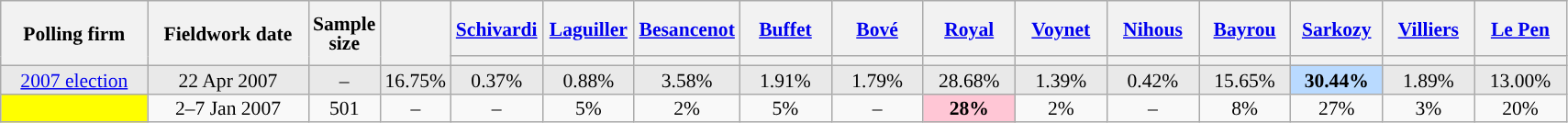<table class="wikitable sortable" style="text-align:center;font-size:90%;line-height:14px;">
<tr style="height:40px;">
<th style="width:100px;" rowspan="2">Polling firm</th>
<th style="width:110px;" rowspan="2">Fieldwork date</th>
<th style="width:35px;" rowspan="2">Sample<br>size</th>
<th style="width:30px;" rowspan="2"></th>
<th class="unsortable" style="width:60px;"><a href='#'>Schivardi</a><br></th>
<th class="unsortable" style="width:60px;"><a href='#'>Laguiller</a><br></th>
<th class="unsortable" style="width:60px;"><a href='#'>Besancenot</a><br></th>
<th class="unsortable" style="width:60px;"><a href='#'>Buffet</a><br></th>
<th class="unsortable" style="width:60px;"><a href='#'>Bové</a><br></th>
<th class="unsortable" style="width:60px;"><a href='#'>Royal</a><br></th>
<th class="unsortable" style="width:60px;"><a href='#'>Voynet</a><br></th>
<th class="unsortable" style="width:60px;"><a href='#'>Nihous</a><br></th>
<th class="unsortable" style="width:60px;"><a href='#'>Bayrou</a><br></th>
<th class="unsortable" style="width:60px;"><a href='#'>Sarkozy</a><br></th>
<th class="unsortable" style="width:60px;"><a href='#'>Villiers</a><br></th>
<th class="unsortable" style="width:60px;"><a href='#'>Le Pen</a><br></th>
</tr>
<tr>
<th style="background:"></th>
<th style="background:"></th>
<th style="background:"></th>
<th style="background:"></th>
<th style="background:"></th>
<th style="background:"></th>
<th style="background:"></th>
<th style="background:"></th>
<th style="background:"></th>
<th style="background:"></th>
<th style="background:"></th>
<th style="background:"></th>
</tr>
<tr style="background:#E9E9E9;">
<td><a href='#'>2007 election</a></td>
<td data-sort-value="2007-04-22">22 Apr 2007</td>
<td>–</td>
<td>16.75%</td>
<td>0.37%</td>
<td>0.88%</td>
<td>3.58%</td>
<td>1.91%</td>
<td>1.79%</td>
<td>28.68%</td>
<td>1.39%</td>
<td>0.42%</td>
<td>15.65%</td>
<td style="background:#B9DAFF;"><strong>30.44%</strong></td>
<td>1.89%</td>
<td>13.00%</td>
</tr>
<tr>
<td style="background:yellow;"></td>
<td data-sort-value="2007-01-07">2–7 Jan 2007</td>
<td>501</td>
<td>–</td>
<td>–</td>
<td>5%</td>
<td>2%</td>
<td>5%</td>
<td>–</td>
<td style="background:#FFC6D5;"><strong>28%</strong></td>
<td>2%</td>
<td>–</td>
<td>8%</td>
<td>27%</td>
<td>3%</td>
<td>20%</td>
</tr>
</table>
